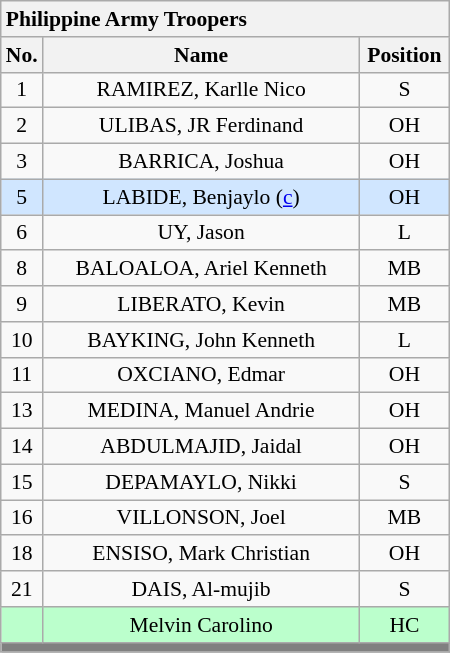<table class='wikitable mw-collapsible mw-collapsed' style='text-align: center; font-size: 90%; width: 300px; border: none;'>
<tr>
<th style='text-align: left;' colspan=3>Philippine Army Troopers</th>
</tr>
<tr>
<th style="width:7%">No.</th>
<th>Name</th>
<th style="width:20%">Position</th>
</tr>
<tr>
<td>1</td>
<td>RAMIREZ, Karlle Nico</td>
<td>S</td>
</tr>
<tr>
<td>2</td>
<td>ULIBAS, JR Ferdinand</td>
<td>OH</td>
</tr>
<tr>
<td>3</td>
<td>BARRICA, Joshua</td>
<td>OH</td>
</tr>
<tr bgcolor=#DOE6FF>
<td>5</td>
<td>LABIDE, Benjaylo (<a href='#'>c</a>)</td>
<td>OH</td>
</tr>
<tr>
<td>6</td>
<td>UY, Jason</td>
<td>L</td>
</tr>
<tr>
<td>8</td>
<td>BALOALOA, Ariel Kenneth</td>
<td>MB</td>
</tr>
<tr>
<td>9</td>
<td>LIBERATO, Kevin</td>
<td>MB</td>
</tr>
<tr>
<td>10</td>
<td>BAYKING, John Kenneth</td>
<td>L</td>
</tr>
<tr>
<td>11</td>
<td>OXCIANO, Edmar</td>
<td>OH</td>
</tr>
<tr>
<td>13</td>
<td>MEDINA, Manuel Andrie</td>
<td>OH</td>
</tr>
<tr>
<td>14</td>
<td>ABDULMAJID, Jaidal</td>
<td>OH</td>
</tr>
<tr>
<td>15</td>
<td>DEPAMAYLO, Nikki</td>
<td>S</td>
</tr>
<tr>
<td>16</td>
<td>VILLONSON, Joel</td>
<td>MB</td>
</tr>
<tr>
<td>18</td>
<td>ENSISO, Mark Christian</td>
<td>OH</td>
</tr>
<tr>
<td>21</td>
<td>DAIS, Al-mujib</td>
<td>S</td>
</tr>
<tr bgcolor=#BBFFCC>
<td></td>
<td>Melvin Carolino</td>
<td>HC</td>
</tr>
<tr>
<th style='background: grey;' colspan=3></th>
</tr>
</table>
